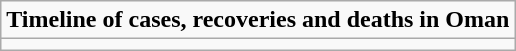<table class="wikitable mw-collapsible mw-collapsed">
<tr>
<td><strong>Timeline of cases, recoveries and deaths in Oman</strong></td>
</tr>
<tr>
<td></td>
</tr>
</table>
